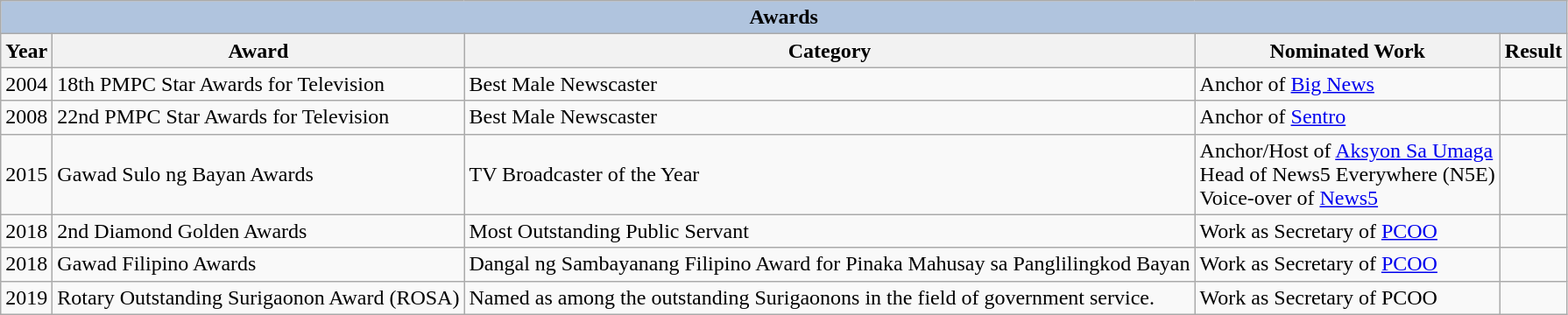<table class="wikitable">
<tr>
<th colspan="5" style="background: LightSteelBlue;">Awards</th>
</tr>
<tr>
<th>Year</th>
<th>Award</th>
<th>Category</th>
<th>Nominated Work</th>
<th>Result</th>
</tr>
<tr>
<td>2004</td>
<td>18th PMPC Star Awards for Television</td>
<td>Best Male Newscaster</td>
<td>Anchor of <a href='#'>Big News</a></td>
<td></td>
</tr>
<tr>
<td>2008</td>
<td>22nd PMPC Star Awards for Television</td>
<td>Best Male Newscaster</td>
<td>Anchor of <a href='#'>Sentro</a></td>
<td></td>
</tr>
<tr>
<td>2015</td>
<td>Gawad Sulo ng Bayan Awards</td>
<td>TV Broadcaster of the Year</td>
<td>Anchor/Host of <a href='#'>Aksyon Sa Umaga</a><br>Head of News5 Everywhere (N5E)<br>Voice-over of <a href='#'>News5</a></td>
<td></td>
</tr>
<tr>
<td>2018</td>
<td>2nd Diamond Golden Awards</td>
<td>Most Outstanding Public Servant</td>
<td>Work as Secretary of <a href='#'>PCOO</a></td>
<td></td>
</tr>
<tr>
<td>2018</td>
<td>Gawad Filipino Awards</td>
<td>Dangal ng Sambayanang Filipino Award for Pinaka Mahusay sa Panglilingkod Bayan</td>
<td>Work as Secretary of <a href='#'>PCOO</a></td>
<td></td>
</tr>
<tr>
<td>2019</td>
<td>Rotary Outstanding Surigaonon Award (ROSA)</td>
<td>Named as among the outstanding Surigaonons in the field of government service.</td>
<td>Work as Secretary of PCOO</td>
<td></td>
</tr>
</table>
